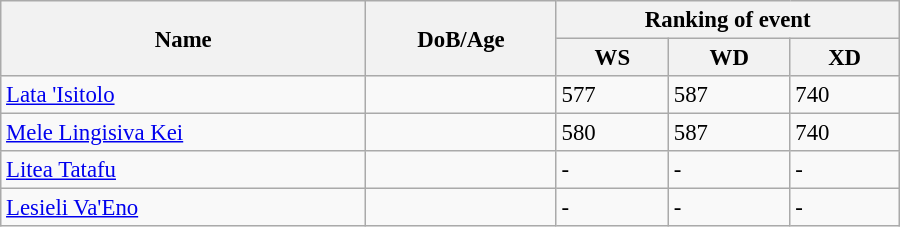<table class="wikitable" style="width:600px; font-size:95%;">
<tr>
<th rowspan="2" align="left">Name</th>
<th rowspan="2" align="left">DoB/Age</th>
<th colspan="3" align="center">Ranking of event</th>
</tr>
<tr>
<th align="center">WS</th>
<th>WD</th>
<th align="center">XD</th>
</tr>
<tr>
<td><a href='#'>Lata 'Isitolo</a></td>
<td></td>
<td>577</td>
<td>587</td>
<td>740</td>
</tr>
<tr>
<td><a href='#'>Mele Lingisiva Kei</a></td>
<td></td>
<td>580</td>
<td>587</td>
<td>740</td>
</tr>
<tr>
<td><a href='#'>Litea Tatafu</a></td>
<td></td>
<td>-</td>
<td>-</td>
<td>-</td>
</tr>
<tr>
<td><a href='#'>Lesieli Va'Eno</a></td>
<td></td>
<td>-</td>
<td>-</td>
<td>-</td>
</tr>
</table>
